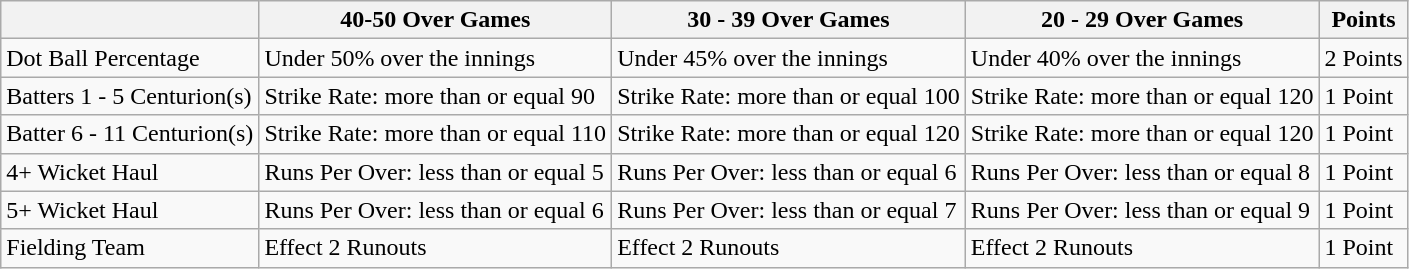<table class="wikitable">
<tr>
<th></th>
<th>40-50 Over Games</th>
<th>30 - 39 Over Games</th>
<th>20 - 29 Over Games</th>
<th>Points</th>
</tr>
<tr>
<td>Dot Ball Percentage</td>
<td>Under 50% over the innings</td>
<td>Under 45% over the innings</td>
<td>Under 40% over the innings</td>
<td>2 Points</td>
</tr>
<tr>
<td>Batters 1 - 5 Centurion(s)</td>
<td>Strike Rate: more than or equal 90</td>
<td>Strike Rate: more than or equal 100</td>
<td>Strike Rate: more than or equal 120</td>
<td>1 Point</td>
</tr>
<tr>
<td>Batter 6 - 11 Centurion(s)</td>
<td>Strike Rate: more than or equal 110</td>
<td>Strike Rate: more than or equal 120</td>
<td>Strike Rate: more than or equal 120</td>
<td>1 Point</td>
</tr>
<tr>
<td>4+ Wicket Haul</td>
<td>Runs Per Over: less than or equal 5</td>
<td>Runs Per Over: less than or equal 6</td>
<td>Runs Per Over: less than or equal 8</td>
<td>1 Point</td>
</tr>
<tr>
<td>5+ Wicket Haul</td>
<td>Runs Per Over: less than or equal 6</td>
<td>Runs Per Over: less than or equal 7</td>
<td>Runs Per Over: less than or equal 9</td>
<td>1 Point</td>
</tr>
<tr>
<td>Fielding Team</td>
<td>Effect 2 Runouts</td>
<td>Effect 2 Runouts</td>
<td>Effect 2 Runouts</td>
<td>1 Point</td>
</tr>
</table>
